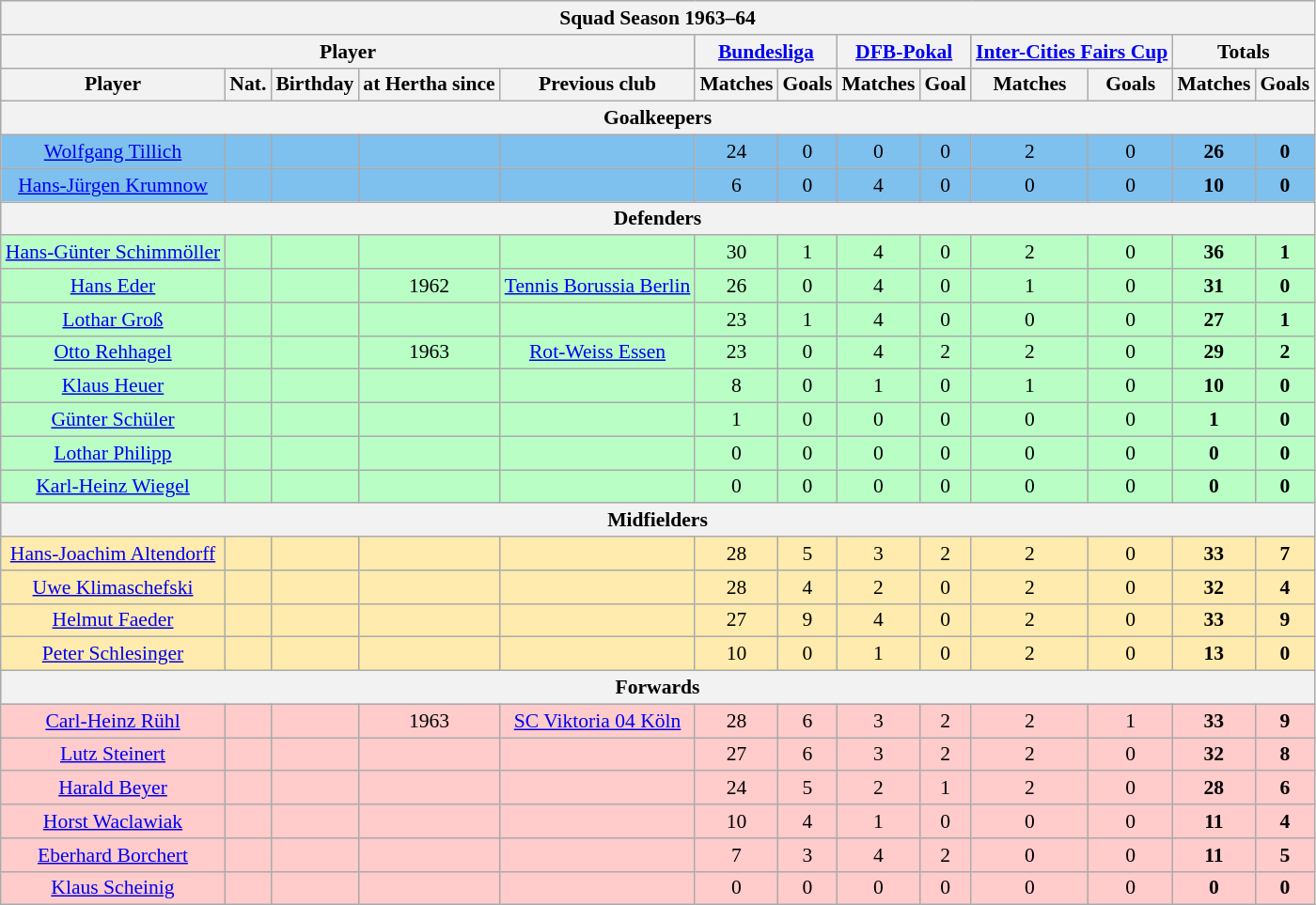<table class="wikitable"  style="font-size:90%; text-align: center">
<tr style="text-align:center; background:#dcdcdc;">
<th colspan="13">Squad Season 1963–64</th>
</tr>
<tr style="text-align:center; background:#9c9c9c;">
<th colspan="5">Player</th>
<th colspan="2"><a href='#'>Bundesliga</a></th>
<th colspan="2"><a href='#'>DFB-Pokal</a></th>
<th colspan="2"><a href='#'>Inter-Cities Fairs Cup</a></th>
<th colspan="2">Totals</th>
</tr>
<tr style="text-align:center; background:#dcdcdc;">
<th>Player</th>
<th>Nat.</th>
<th>Birthday</th>
<th>at Hertha since</th>
<th>Previous club</th>
<th>Matches</th>
<th>Goals</th>
<th>Matches</th>
<th>Goal</th>
<th>Matches</th>
<th>Goals</th>
<th>Matches</th>
<th>Goals</th>
</tr>
<tr style="text-align:center; background:#dcdcdc;">
<th colspan="13">Goalkeepers</th>
</tr>
<tr style="text-align:center; background:#7ec0ee;">
<td><a href='#'>Wolfgang Tillich</a></td>
<td></td>
<td></td>
<td></td>
<td></td>
<td>24</td>
<td>0</td>
<td>0</td>
<td>0</td>
<td>2</td>
<td>0</td>
<td><strong>26</strong></td>
<td><strong>0</strong></td>
</tr>
<tr style="text-align:center; background:#7ec0ee;">
<td><a href='#'>Hans-Jürgen Krumnow</a></td>
<td></td>
<td></td>
<td></td>
<td></td>
<td>6</td>
<td>0</td>
<td>4</td>
<td>0</td>
<td>0</td>
<td>0</td>
<td><strong>10</strong></td>
<td><strong>0</strong></td>
</tr>
<tr style="text-align:center; background:#dcdcdc;">
<th colspan="13">Defenders</th>
</tr>
<tr style="text-align:center; background:#b9ffc5;">
<td><a href='#'>Hans-Günter Schimmöller</a></td>
<td></td>
<td></td>
<td></td>
<td></td>
<td>30</td>
<td>1</td>
<td>4</td>
<td>0</td>
<td>2</td>
<td>0</td>
<td><strong>36</strong></td>
<td><strong>1</strong></td>
</tr>
<tr style="text-align:center; background:#b9ffc5;">
<td><a href='#'>Hans Eder</a></td>
<td></td>
<td></td>
<td>1962</td>
<td><a href='#'>Tennis Borussia Berlin</a></td>
<td>26</td>
<td>0</td>
<td>4</td>
<td>0</td>
<td>1</td>
<td>0</td>
<td><strong>31</strong></td>
<td><strong>0</strong></td>
</tr>
<tr style="text-align:center; background:#b9ffc5;">
<td><a href='#'>Lothar Groß</a></td>
<td></td>
<td></td>
<td></td>
<td></td>
<td>23</td>
<td>1</td>
<td>4</td>
<td>0</td>
<td>0</td>
<td>0</td>
<td><strong>27</strong></td>
<td><strong>1</strong></td>
</tr>
<tr style="text-align:center; background:#b9ffc5;">
<td><a href='#'>Otto Rehhagel</a></td>
<td></td>
<td></td>
<td>1963</td>
<td><a href='#'>Rot-Weiss Essen</a></td>
<td>23</td>
<td>0</td>
<td>4</td>
<td>2</td>
<td>2</td>
<td>0</td>
<td><strong>29</strong></td>
<td><strong>2</strong></td>
</tr>
<tr style="text-align:center; background:#b9ffc5;">
<td><a href='#'>Klaus Heuer</a></td>
<td></td>
<td></td>
<td></td>
<td></td>
<td>8</td>
<td>0</td>
<td>1</td>
<td>0</td>
<td>1</td>
<td>0</td>
<td><strong>10</strong></td>
<td><strong>0</strong></td>
</tr>
<tr style="text-align:center; background:#b9ffc5;">
<td><a href='#'>Günter Schüler</a></td>
<td></td>
<td></td>
<td></td>
<td></td>
<td>1</td>
<td>0</td>
<td>0</td>
<td>0</td>
<td>0</td>
<td>0</td>
<td><strong>1</strong></td>
<td><strong>0</strong></td>
</tr>
<tr style="text-align:center; background:#b9ffc5;">
<td><a href='#'>Lothar Philipp</a></td>
<td></td>
<td></td>
<td></td>
<td></td>
<td>0</td>
<td>0</td>
<td>0</td>
<td>0</td>
<td>0</td>
<td>0</td>
<td><strong>0</strong></td>
<td><strong>0</strong></td>
</tr>
<tr style="text-align:center; background:#b9ffc5;">
<td><a href='#'>Karl-Heinz Wiegel</a></td>
<td></td>
<td></td>
<td></td>
<td></td>
<td>0</td>
<td>0</td>
<td>0</td>
<td>0</td>
<td>0</td>
<td>0</td>
<td><strong>0</strong></td>
<td><strong>0</strong></td>
</tr>
<tr style="text-align:center; background:#dcdcdc;">
<th colspan="13">Midfielders</th>
</tr>
<tr style="text-align:center; background:#ffebad;">
<td><a href='#'>Hans-Joachim Altendorff</a></td>
<td></td>
<td></td>
<td></td>
<td></td>
<td>28</td>
<td>5</td>
<td>3</td>
<td>2</td>
<td>2</td>
<td>0</td>
<td><strong>33</strong></td>
<td><strong>7</strong></td>
</tr>
<tr style="text-align:center; background:#ffebad;">
<td><a href='#'>Uwe Klimaschefski</a></td>
<td></td>
<td></td>
<td></td>
<td></td>
<td>28</td>
<td>4</td>
<td>2</td>
<td>0</td>
<td>2</td>
<td>0</td>
<td><strong>32</strong></td>
<td><strong>4</strong></td>
</tr>
<tr style="text-align:center; background:#ffebad;">
<td><a href='#'>Helmut Faeder</a></td>
<td></td>
<td></td>
<td></td>
<td></td>
<td>27</td>
<td>9</td>
<td>4</td>
<td>0</td>
<td>2</td>
<td>0</td>
<td><strong>33</strong></td>
<td><strong>9</strong></td>
</tr>
<tr style="text-align:center; background:#ffebad;">
<td><a href='#'>Peter Schlesinger</a></td>
<td></td>
<td></td>
<td></td>
<td></td>
<td>10</td>
<td>0</td>
<td>1</td>
<td>0</td>
<td>2</td>
<td>0</td>
<td><strong>13</strong></td>
<td><strong>0</strong></td>
</tr>
<tr style="text-align:center; background:#dcdcdc;">
<th colspan="13">Forwards</th>
</tr>
<tr style="text-align:center; background:#ffcbcb;">
<td><a href='#'>Carl-Heinz Rühl</a></td>
<td></td>
<td></td>
<td>1963</td>
<td><a href='#'>SC Viktoria 04 Köln</a></td>
<td>28</td>
<td>6</td>
<td>3</td>
<td>2</td>
<td>2</td>
<td>1</td>
<td><strong>33</strong></td>
<td><strong>9</strong></td>
</tr>
<tr style="text-align:center; background:#ffcbcb;">
<td><a href='#'>Lutz Steinert</a></td>
<td></td>
<td></td>
<td></td>
<td></td>
<td>27</td>
<td>6</td>
<td>3</td>
<td>2</td>
<td>2</td>
<td>0</td>
<td><strong>32</strong></td>
<td><strong>8</strong></td>
</tr>
<tr style="text-align:center; background:#ffcbcb;">
<td><a href='#'>Harald Beyer</a></td>
<td></td>
<td></td>
<td></td>
<td></td>
<td>24</td>
<td>5</td>
<td>2</td>
<td>1</td>
<td>2</td>
<td>0</td>
<td><strong>28</strong></td>
<td><strong>6</strong></td>
</tr>
<tr style="text-align:center; background:#ffcbcb;">
<td><a href='#'>Horst Waclawiak</a></td>
<td></td>
<td></td>
<td></td>
<td></td>
<td>10</td>
<td>4</td>
<td>1</td>
<td>0</td>
<td>0</td>
<td>0</td>
<td><strong>11</strong></td>
<td><strong>4</strong></td>
</tr>
<tr style="text-align:center; background:#ffcbcb;">
<td><a href='#'>Eberhard Borchert</a></td>
<td></td>
<td></td>
<td></td>
<td></td>
<td>7</td>
<td>3</td>
<td>4</td>
<td>2</td>
<td>0</td>
<td>0</td>
<td><strong>11</strong></td>
<td><strong>5</strong></td>
</tr>
<tr style="text-align:center; background:#ffcbcb;">
<td><a href='#'>Klaus Scheinig</a></td>
<td></td>
<td></td>
<td></td>
<td></td>
<td>0</td>
<td>0</td>
<td>0</td>
<td>0</td>
<td>0</td>
<td>0</td>
<td><strong>0</strong></td>
<td><strong>0</strong></td>
</tr>
</table>
